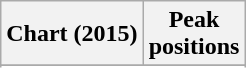<table class="wikitable plainrowheaders sortable" style="text-align:center;">
<tr>
<th>Chart (2015)</th>
<th>Peak<br>positions</th>
</tr>
<tr>
</tr>
<tr>
</tr>
<tr>
</tr>
<tr>
</tr>
<tr>
</tr>
</table>
